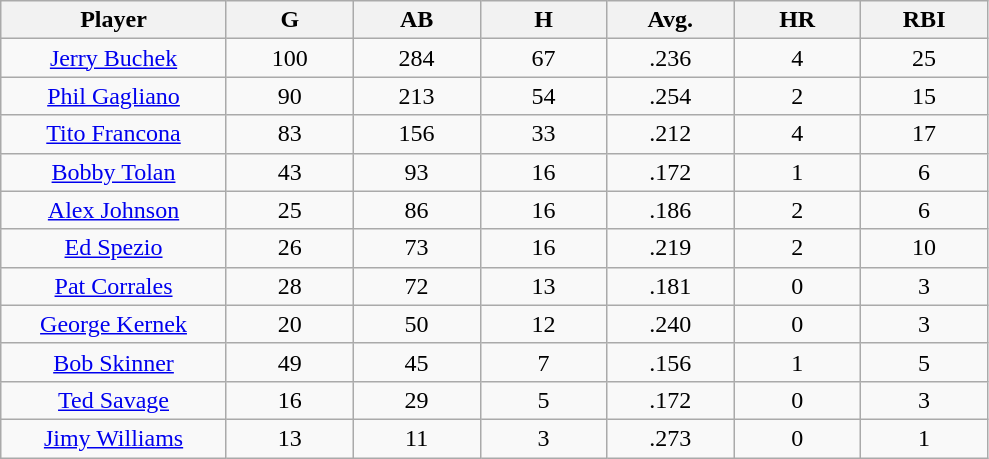<table class="wikitable sortable">
<tr>
<th bgcolor="#DDDDFF" width="16%">Player</th>
<th bgcolor="#DDDDFF" width="9%">G</th>
<th bgcolor="#DDDDFF" width="9%">AB</th>
<th bgcolor="#DDDDFF" width="9%">H</th>
<th bgcolor="#DDDDFF" width="9%">Avg.</th>
<th bgcolor="#DDDDFF" width="9%">HR</th>
<th bgcolor="#DDDDFF" width="9%">RBI</th>
</tr>
<tr align="center">
<td><a href='#'>Jerry Buchek</a></td>
<td>100</td>
<td>284</td>
<td>67</td>
<td>.236</td>
<td>4</td>
<td>25</td>
</tr>
<tr align="center">
<td><a href='#'>Phil Gagliano</a></td>
<td>90</td>
<td>213</td>
<td>54</td>
<td>.254</td>
<td>2</td>
<td>15</td>
</tr>
<tr align="center">
<td><a href='#'>Tito Francona</a></td>
<td>83</td>
<td>156</td>
<td>33</td>
<td>.212</td>
<td>4</td>
<td>17</td>
</tr>
<tr align="center">
<td><a href='#'>Bobby Tolan</a></td>
<td>43</td>
<td>93</td>
<td>16</td>
<td>.172</td>
<td>1</td>
<td>6</td>
</tr>
<tr align="center">
<td><a href='#'>Alex Johnson</a></td>
<td>25</td>
<td>86</td>
<td>16</td>
<td>.186</td>
<td>2</td>
<td>6</td>
</tr>
<tr align="center">
<td><a href='#'>Ed Spezio</a></td>
<td>26</td>
<td>73</td>
<td>16</td>
<td>.219</td>
<td>2</td>
<td>10</td>
</tr>
<tr align="center">
<td><a href='#'>Pat Corrales</a></td>
<td>28</td>
<td>72</td>
<td>13</td>
<td>.181</td>
<td>0</td>
<td>3</td>
</tr>
<tr align="center">
<td><a href='#'>George Kernek</a></td>
<td>20</td>
<td>50</td>
<td>12</td>
<td>.240</td>
<td>0</td>
<td>3</td>
</tr>
<tr align="center">
<td><a href='#'>Bob Skinner</a></td>
<td>49</td>
<td>45</td>
<td>7</td>
<td>.156</td>
<td>1</td>
<td>5</td>
</tr>
<tr align="center">
<td><a href='#'>Ted Savage</a></td>
<td>16</td>
<td>29</td>
<td>5</td>
<td>.172</td>
<td>0</td>
<td>3</td>
</tr>
<tr align="center">
<td><a href='#'>Jimy Williams</a></td>
<td>13</td>
<td>11</td>
<td>3</td>
<td>.273</td>
<td>0</td>
<td>1</td>
</tr>
</table>
